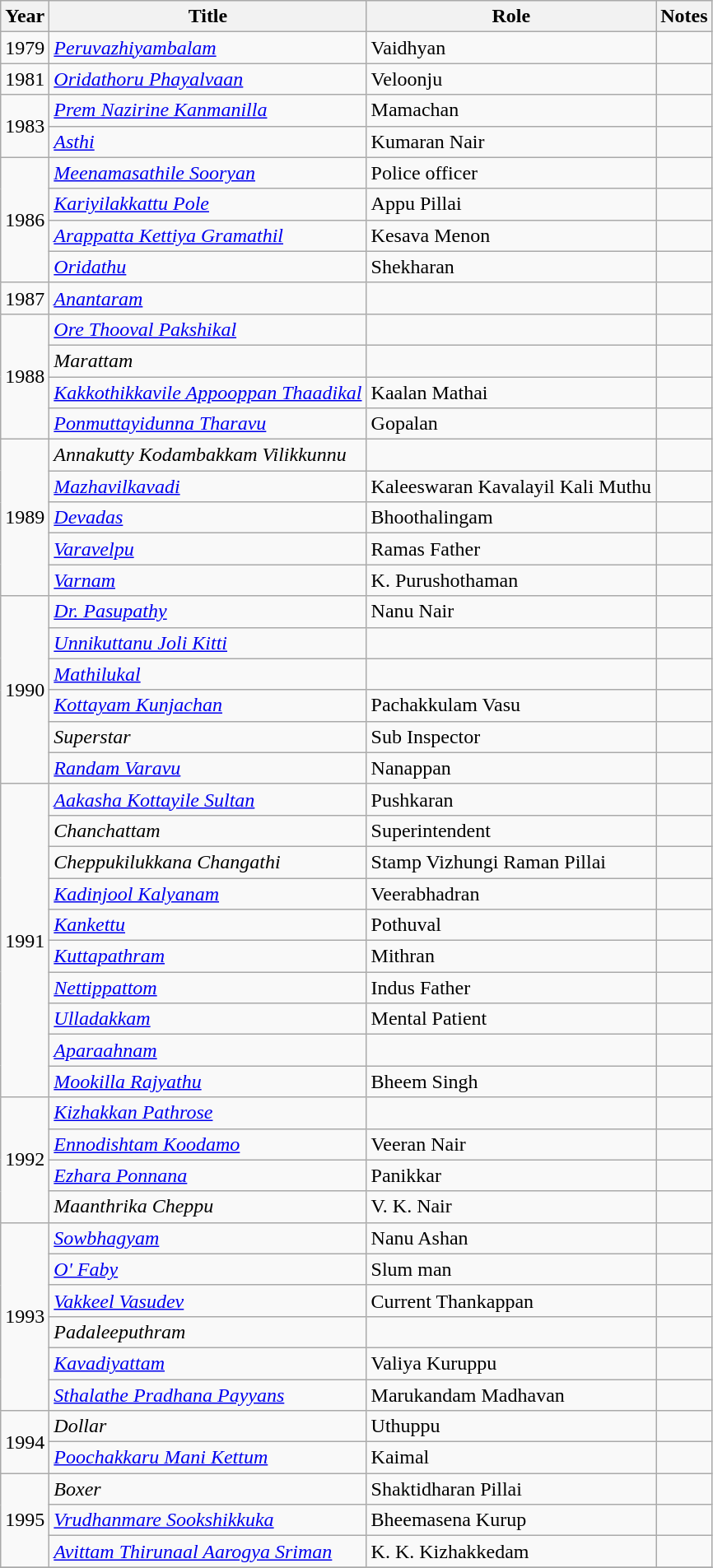<table class="wikitable sortable">
<tr>
<th>Year</th>
<th>Title</th>
<th>Role</th>
<th class="unsortable">Notes</th>
</tr>
<tr>
<td>1979</td>
<td><em><a href='#'>Peruvazhiyambalam</a></em></td>
<td>Vaidhyan</td>
<td></td>
</tr>
<tr>
<td>1981</td>
<td><em><a href='#'>Oridathoru Phayalvaan</a></em></td>
<td>Veloonju</td>
<td></td>
</tr>
<tr>
<td rowspan=2>1983</td>
<td><em><a href='#'>Prem Nazirine Kanmanilla</a></em></td>
<td>Mamachan</td>
<td></td>
</tr>
<tr>
<td><em><a href='#'>Asthi</a></em></td>
<td>Kumaran Nair</td>
<td></td>
</tr>
<tr>
<td rowspan=4>1986</td>
<td><em><a href='#'>Meenamasathile Sooryan</a></em></td>
<td>Police officer</td>
<td></td>
</tr>
<tr>
<td><em><a href='#'>Kariyilakkattu Pole</a></em></td>
<td>Appu Pillai</td>
<td></td>
</tr>
<tr>
<td><em><a href='#'>Arappatta Kettiya Gramathil</a></em></td>
<td>Kesava Menon</td>
<td></td>
</tr>
<tr>
<td><em><a href='#'>Oridathu</a></em></td>
<td>Shekharan</td>
<td></td>
</tr>
<tr>
<td>1987</td>
<td><em><a href='#'>Anantaram</a></em></td>
<td></td>
<td></td>
</tr>
<tr>
<td rowspan=4>1988</td>
<td><em><a href='#'>Ore Thooval Pakshikal</a></em></td>
<td></td>
<td></td>
</tr>
<tr>
<td><em>Marattam</em></td>
<td></td>
<td></td>
</tr>
<tr>
<td><em><a href='#'>Kakkothikkavile Appooppan Thaadikal</a></em></td>
<td>Kaalan Mathai</td>
<td></td>
</tr>
<tr>
<td><em><a href='#'>Ponmuttayidunna Tharavu</a></em></td>
<td>Gopalan</td>
<td></td>
</tr>
<tr>
<td rowspan=5>1989</td>
<td><em>Annakutty Kodambakkam Vilikkunnu</em></td>
<td></td>
<td></td>
</tr>
<tr>
<td><em><a href='#'>Mazhavilkavadi</a></em></td>
<td>Kaleeswaran Kavalayil Kali Muthu</td>
<td></td>
</tr>
<tr>
<td><em><a href='#'>Devadas</a></em></td>
<td>Bhoothalingam</td>
<td></td>
</tr>
<tr>
<td><em><a href='#'>Varavelpu</a></em></td>
<td>Ramas Father</td>
<td></td>
</tr>
<tr>
<td><em><a href='#'>Varnam</a></em></td>
<td>K. Purushothaman</td>
<td></td>
</tr>
<tr>
<td rowspan=6>1990</td>
<td><em><a href='#'>Dr. Pasupathy</a></em></td>
<td>Nanu Nair</td>
<td></td>
</tr>
<tr>
<td><em><a href='#'>Unnikuttanu Joli Kitti</a></em></td>
<td></td>
<td></td>
</tr>
<tr>
<td><em><a href='#'>Mathilukal</a></em></td>
<td></td>
<td></td>
</tr>
<tr>
<td><em><a href='#'>Kottayam Kunjachan</a></em></td>
<td>Pachakkulam Vasu</td>
<td></td>
</tr>
<tr>
<td><em>Superstar</em></td>
<td>Sub Inspector</td>
<td></td>
</tr>
<tr>
<td><em><a href='#'>Randam Varavu</a></em></td>
<td>Nanappan</td>
<td></td>
</tr>
<tr>
<td rowspan=10>1991</td>
<td><em><a href='#'>Aakasha Kottayile Sultan</a></em></td>
<td>Pushkaran</td>
<td></td>
</tr>
<tr>
<td><em>Chanchattam</em></td>
<td>Superintendent</td>
<td></td>
</tr>
<tr>
<td><em>Cheppukilukkana Changathi</em></td>
<td>Stamp Vizhungi Raman Pillai</td>
<td></td>
</tr>
<tr>
<td><em><a href='#'>Kadinjool Kalyanam</a></em></td>
<td>Veerabhadran</td>
<td></td>
</tr>
<tr>
<td><em><a href='#'>Kankettu</a></em></td>
<td>Pothuval</td>
<td></td>
</tr>
<tr>
<td><em><a href='#'>Kuttapathram</a></em></td>
<td>Mithran</td>
<td></td>
</tr>
<tr>
<td><em><a href='#'>Nettippattom</a></em></td>
<td>Indus Father</td>
<td></td>
</tr>
<tr>
<td><em><a href='#'>Ulladakkam</a></em></td>
<td>Mental Patient</td>
<td></td>
</tr>
<tr>
<td><em><a href='#'>Aparaahnam</a></em></td>
<td></td>
<td></td>
</tr>
<tr>
<td><em><a href='#'>Mookilla Rajyathu</a></em></td>
<td>Bheem Singh</td>
<td></td>
</tr>
<tr>
<td rowspan=4>1992</td>
<td><em><a href='#'>Kizhakkan Pathrose</a></em></td>
<td></td>
<td></td>
</tr>
<tr>
<td><em><a href='#'>Ennodishtam Koodamo</a></em></td>
<td>Veeran Nair</td>
<td></td>
</tr>
<tr>
<td><em><a href='#'>Ezhara Ponnana</a></em></td>
<td>Panikkar</td>
<td></td>
</tr>
<tr>
<td><em>Maanthrika Cheppu</em></td>
<td>V. K. Nair</td>
<td></td>
</tr>
<tr>
<td rowspan=6>1993</td>
<td><em><a href='#'>Sowbhagyam</a></em></td>
<td>Nanu Ashan</td>
<td></td>
</tr>
<tr>
<td><em><a href='#'>O' Faby</a></em></td>
<td>Slum man</td>
<td></td>
</tr>
<tr>
<td><em><a href='#'>Vakkeel Vasudev</a></em></td>
<td>Current Thankappan</td>
<td></td>
</tr>
<tr>
<td><em>Padaleeputhram</em></td>
<td></td>
<td></td>
</tr>
<tr>
<td><em><a href='#'>Kavadiyattam</a></em></td>
<td>Valiya Kuruppu</td>
<td></td>
</tr>
<tr>
<td><em><a href='#'>Sthalathe Pradhana Payyans</a></em></td>
<td>Marukandam Madhavan</td>
<td></td>
</tr>
<tr>
<td rowspan=2>1994</td>
<td><em>Dollar</em></td>
<td>Uthuppu</td>
<td></td>
</tr>
<tr>
<td><em><a href='#'>Poochakkaru Mani Kettum</a></em></td>
<td>Kaimal</td>
<td></td>
</tr>
<tr>
<td rowspan=3>1995</td>
<td><em>Boxer</em></td>
<td>Shaktidharan Pillai</td>
<td></td>
</tr>
<tr>
<td><em><a href='#'>Vrudhanmare Sookshikkuka</a></em></td>
<td>Bheemasena Kurup</td>
<td></td>
</tr>
<tr>
<td><em><a href='#'>Avittam Thirunaal Aarogya Sriman</a></em></td>
<td>K. K. Kizhakkedam</td>
<td></td>
</tr>
<tr>
</tr>
</table>
